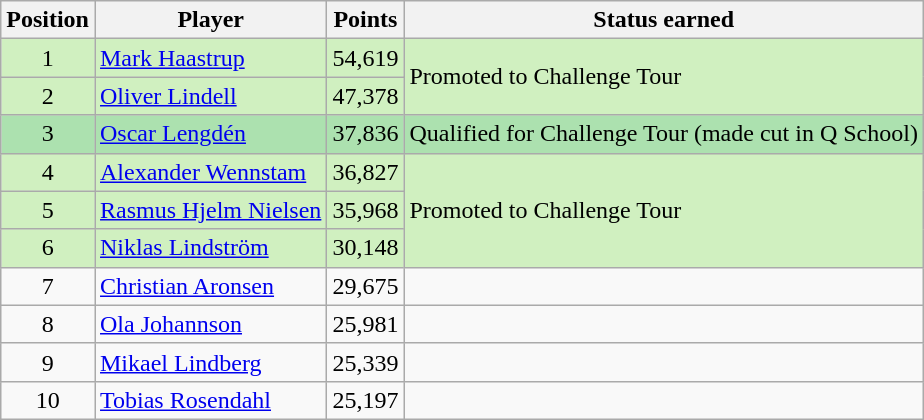<table class=wikitable>
<tr>
<th>Position</th>
<th>Player</th>
<th>Points</th>
<th>Status earned</th>
</tr>
<tr style="background:#D0F0C0;">
<td align=center>1</td>
<td> <a href='#'>Mark Haastrup</a></td>
<td align=center>54,619</td>
<td rowspan=2>Promoted to Challenge Tour</td>
</tr>
<tr style="background:#D0F0C0;">
<td align=center>2</td>
<td> <a href='#'>Oliver Lindell</a></td>
<td align=center>47,378</td>
</tr>
<tr style="background:#ACE1AF;">
<td align=center>3</td>
<td> <a href='#'>Oscar Lengdén</a></td>
<td align=center>37,836</td>
<td>Qualified for Challenge Tour (made cut in Q School)</td>
</tr>
<tr style="background:#D0F0C0;">
<td align=center>4</td>
<td> <a href='#'>Alexander Wennstam</a></td>
<td align=center>36,827</td>
<td rowspan=3>Promoted to Challenge Tour</td>
</tr>
<tr style="background:#D0F0C0;">
<td align=center>5</td>
<td> <a href='#'>Rasmus Hjelm Nielsen</a></td>
<td align=center>35,968</td>
</tr>
<tr style="background:#D0F0C0;">
<td align=center>6</td>
<td> <a href='#'>Niklas Lindström</a></td>
<td align=center>30,148</td>
</tr>
<tr>
<td align=center>7</td>
<td> <a href='#'>Christian Aronsen</a></td>
<td align=center>29,675</td>
<td></td>
</tr>
<tr>
<td align=center>8</td>
<td> <a href='#'>Ola Johannson</a></td>
<td align=center>25,981</td>
<td></td>
</tr>
<tr>
<td align=center>9</td>
<td> <a href='#'>Mikael Lindberg</a></td>
<td align=center>25,339</td>
<td></td>
</tr>
<tr>
<td align=center>10</td>
<td> <a href='#'>Tobias Rosendahl</a></td>
<td align=center>25,197</td>
<td></td>
</tr>
</table>
